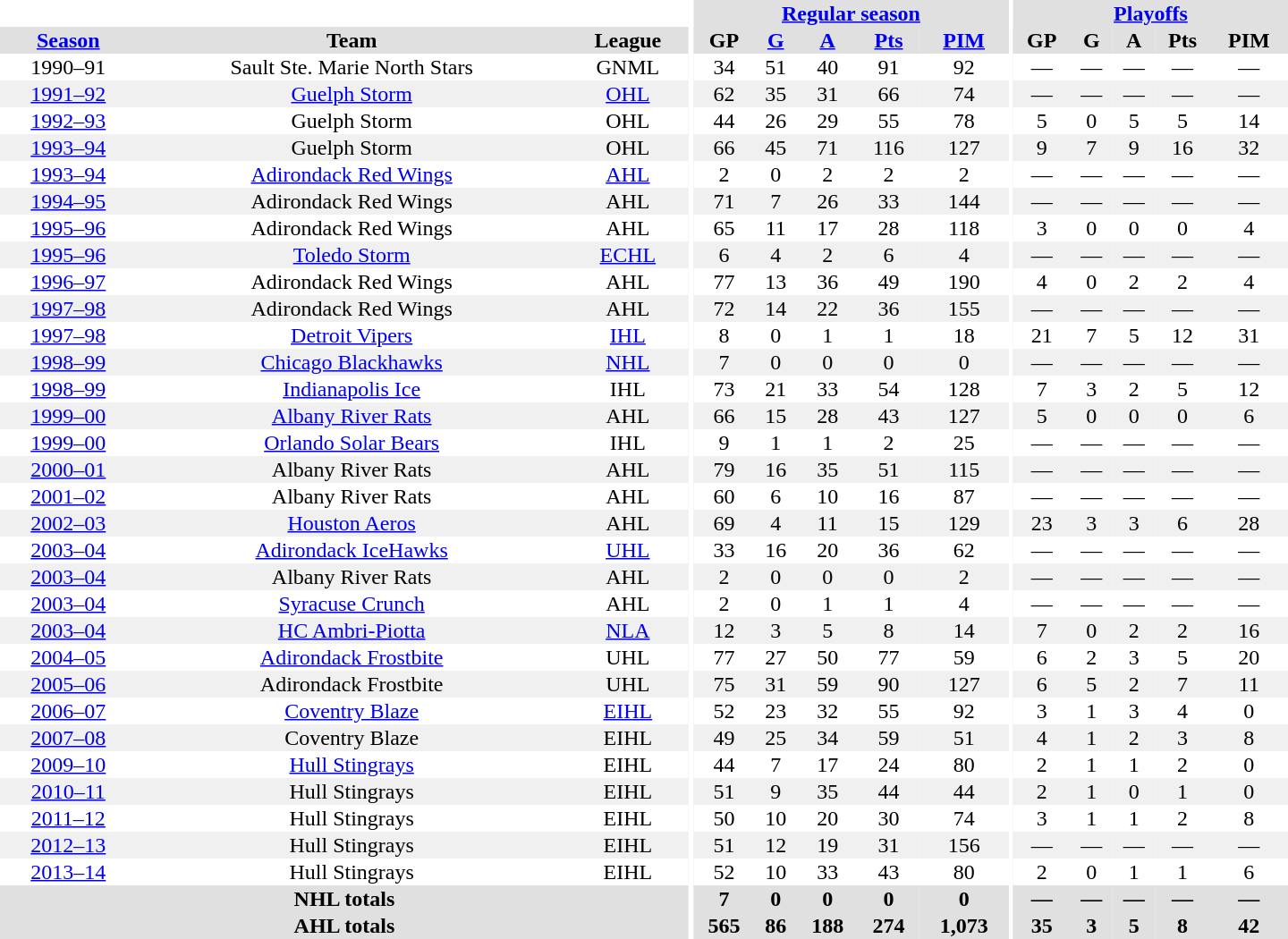<table border="0" cellpadding="1" cellspacing="0" style="text-align:center; width:60em">
<tr bgcolor="#e0e0e0">
<th colspan="3" bgcolor="#ffffff"></th>
<th rowspan="99" bgcolor="#ffffff"></th>
<th colspan="5"><a href='#'>Regular season</a></th>
<th rowspan="99" bgcolor="#ffffff"></th>
<th colspan="5"><a href='#'>Playoffs</a></th>
</tr>
<tr bgcolor="#e0e0e0">
<th><a href='#'>Season</a></th>
<th>Team</th>
<th>League</th>
<th>GP</th>
<th><a href='#'>G</a></th>
<th><a href='#'>A</a></th>
<th><a href='#'>Pts</a></th>
<th><a href='#'>PIM</a></th>
<th>GP</th>
<th>G</th>
<th>A</th>
<th>Pts</th>
<th>PIM</th>
</tr>
<tr>
<td>1990–91</td>
<td>Sault Ste. Marie North Stars</td>
<td>GNML</td>
<td>34</td>
<td>51</td>
<td>40</td>
<td>91</td>
<td>92</td>
<td>—</td>
<td>—</td>
<td>—</td>
<td>—</td>
<td>—</td>
</tr>
<tr bgcolor="#f0f0f0">
<td><a href='#'>1991–92</a></td>
<td><a href='#'>Guelph Storm</a></td>
<td><a href='#'>OHL</a></td>
<td>62</td>
<td>35</td>
<td>31</td>
<td>66</td>
<td>74</td>
<td>—</td>
<td>—</td>
<td>—</td>
<td>—</td>
<td>—</td>
</tr>
<tr>
<td><a href='#'>1992–93</a></td>
<td>Guelph Storm</td>
<td>OHL</td>
<td>44</td>
<td>26</td>
<td>29</td>
<td>55</td>
<td>78</td>
<td>5</td>
<td>0</td>
<td>5</td>
<td>5</td>
<td>14</td>
</tr>
<tr bgcolor="#f0f0f0">
<td><a href='#'>1993–94</a></td>
<td>Guelph Storm</td>
<td>OHL</td>
<td>66</td>
<td>45</td>
<td>71</td>
<td>116</td>
<td>127</td>
<td>9</td>
<td>7</td>
<td>9</td>
<td>16</td>
<td>32</td>
</tr>
<tr>
<td><a href='#'>1993–94</a></td>
<td><a href='#'>Adirondack Red Wings</a></td>
<td><a href='#'>AHL</a></td>
<td>2</td>
<td>0</td>
<td>2</td>
<td>2</td>
<td>2</td>
<td>—</td>
<td>—</td>
<td>—</td>
<td>—</td>
<td>—</td>
</tr>
<tr bgcolor="#f0f0f0">
<td><a href='#'>1994–95</a></td>
<td>Adirondack Red Wings</td>
<td>AHL</td>
<td>71</td>
<td>7</td>
<td>26</td>
<td>33</td>
<td>144</td>
<td>—</td>
<td>—</td>
<td>—</td>
<td>—</td>
<td>—</td>
</tr>
<tr>
<td><a href='#'>1995–96</a></td>
<td>Adirondack Red Wings</td>
<td>AHL</td>
<td>65</td>
<td>11</td>
<td>17</td>
<td>28</td>
<td>118</td>
<td>3</td>
<td>0</td>
<td>0</td>
<td>0</td>
<td>4</td>
</tr>
<tr bgcolor="#f0f0f0">
<td><a href='#'>1995–96</a></td>
<td><a href='#'>Toledo Storm</a></td>
<td><a href='#'>ECHL</a></td>
<td>6</td>
<td>4</td>
<td>2</td>
<td>6</td>
<td>4</td>
<td>—</td>
<td>—</td>
<td>—</td>
<td>—</td>
<td>—</td>
</tr>
<tr>
<td><a href='#'>1996–97</a></td>
<td>Adirondack Red Wings</td>
<td>AHL</td>
<td>77</td>
<td>13</td>
<td>36</td>
<td>49</td>
<td>190</td>
<td>4</td>
<td>0</td>
<td>2</td>
<td>2</td>
<td>4</td>
</tr>
<tr bgcolor="#f0f0f0">
<td><a href='#'>1997–98</a></td>
<td>Adirondack Red Wings</td>
<td>AHL</td>
<td>72</td>
<td>14</td>
<td>22</td>
<td>36</td>
<td>155</td>
<td>—</td>
<td>—</td>
<td>—</td>
<td>—</td>
<td>—</td>
</tr>
<tr>
<td><a href='#'>1997–98</a></td>
<td><a href='#'>Detroit Vipers</a></td>
<td><a href='#'>IHL</a></td>
<td>8</td>
<td>0</td>
<td>1</td>
<td>1</td>
<td>18</td>
<td>21</td>
<td>7</td>
<td>5</td>
<td>12</td>
<td>31</td>
</tr>
<tr bgcolor="#f0f0f0">
<td><a href='#'>1998–99</a></td>
<td><a href='#'>Chicago Blackhawks</a></td>
<td><a href='#'>NHL</a></td>
<td>7</td>
<td>0</td>
<td>0</td>
<td>0</td>
<td>0</td>
<td>—</td>
<td>—</td>
<td>—</td>
<td>—</td>
<td>—</td>
</tr>
<tr>
<td><a href='#'>1998–99</a></td>
<td><a href='#'>Indianapolis Ice</a></td>
<td>IHL</td>
<td>73</td>
<td>21</td>
<td>33</td>
<td>54</td>
<td>128</td>
<td>7</td>
<td>3</td>
<td>2</td>
<td>5</td>
<td>12</td>
</tr>
<tr bgcolor="#f0f0f0">
<td><a href='#'>1999–00</a></td>
<td><a href='#'>Albany River Rats</a></td>
<td>AHL</td>
<td>66</td>
<td>15</td>
<td>28</td>
<td>43</td>
<td>127</td>
<td>5</td>
<td>0</td>
<td>0</td>
<td>0</td>
<td>6</td>
</tr>
<tr>
<td><a href='#'>1999–00</a></td>
<td><a href='#'>Orlando Solar Bears</a></td>
<td>IHL</td>
<td>9</td>
<td>1</td>
<td>1</td>
<td>2</td>
<td>25</td>
<td>—</td>
<td>—</td>
<td>—</td>
<td>—</td>
<td>—</td>
</tr>
<tr bgcolor="#f0f0f0">
<td><a href='#'>2000–01</a></td>
<td>Albany River Rats</td>
<td>AHL</td>
<td>79</td>
<td>16</td>
<td>35</td>
<td>51</td>
<td>115</td>
<td>—</td>
<td>—</td>
<td>—</td>
<td>—</td>
<td>—</td>
</tr>
<tr>
<td><a href='#'>2001–02</a></td>
<td>Albany River Rats</td>
<td>AHL</td>
<td>60</td>
<td>6</td>
<td>10</td>
<td>16</td>
<td>87</td>
<td>—</td>
<td>—</td>
<td>—</td>
<td>—</td>
<td>—</td>
</tr>
<tr bgcolor="#f0f0f0">
<td><a href='#'>2002–03</a></td>
<td><a href='#'>Houston Aeros</a></td>
<td>AHL</td>
<td>69</td>
<td>4</td>
<td>11</td>
<td>15</td>
<td>129</td>
<td>23</td>
<td>3</td>
<td>3</td>
<td>6</td>
<td>28</td>
</tr>
<tr>
<td><a href='#'>2003–04</a></td>
<td><a href='#'>Adirondack IceHawks</a></td>
<td><a href='#'>UHL</a></td>
<td>33</td>
<td>16</td>
<td>20</td>
<td>36</td>
<td>62</td>
<td>—</td>
<td>—</td>
<td>—</td>
<td>—</td>
<td>—</td>
</tr>
<tr bgcolor="#f0f0f0">
<td><a href='#'>2003–04</a></td>
<td>Albany River Rats</td>
<td>AHL</td>
<td>2</td>
<td>0</td>
<td>0</td>
<td>0</td>
<td>2</td>
<td>—</td>
<td>—</td>
<td>—</td>
<td>—</td>
<td>—</td>
</tr>
<tr>
<td><a href='#'>2003–04</a></td>
<td><a href='#'>Syracuse Crunch</a></td>
<td>AHL</td>
<td>2</td>
<td>0</td>
<td>1</td>
<td>1</td>
<td>4</td>
<td>—</td>
<td>—</td>
<td>—</td>
<td>—</td>
<td>—</td>
</tr>
<tr bgcolor="#f0f0f0">
<td><a href='#'>2003–04</a></td>
<td><a href='#'>HC Ambri-Piotta</a></td>
<td><a href='#'>NLA</a></td>
<td>12</td>
<td>3</td>
<td>5</td>
<td>8</td>
<td>14</td>
<td>7</td>
<td>0</td>
<td>2</td>
<td>2</td>
<td>16</td>
</tr>
<tr>
<td><a href='#'>2004–05</a></td>
<td><a href='#'>Adirondack Frostbite</a></td>
<td>UHL</td>
<td>77</td>
<td>27</td>
<td>50</td>
<td>77</td>
<td>59</td>
<td>6</td>
<td>2</td>
<td>3</td>
<td>5</td>
<td>20</td>
</tr>
<tr bgcolor="#f0f0f0">
<td><a href='#'>2005–06</a></td>
<td>Adirondack Frostbite</td>
<td>UHL</td>
<td>75</td>
<td>31</td>
<td>59</td>
<td>90</td>
<td>127</td>
<td>6</td>
<td>5</td>
<td>2</td>
<td>7</td>
<td>11</td>
</tr>
<tr>
<td><a href='#'>2006–07</a></td>
<td><a href='#'>Coventry Blaze</a></td>
<td><a href='#'>EIHL</a></td>
<td>52</td>
<td>23</td>
<td>32</td>
<td>55</td>
<td>92</td>
<td>3</td>
<td>1</td>
<td>3</td>
<td>4</td>
<td>0</td>
</tr>
<tr bgcolor="#f0f0f0">
<td><a href='#'>2007–08</a></td>
<td>Coventry Blaze</td>
<td>EIHL</td>
<td>49</td>
<td>25</td>
<td>34</td>
<td>59</td>
<td>51</td>
<td>4</td>
<td>1</td>
<td>2</td>
<td>3</td>
<td>8</td>
</tr>
<tr>
<td><a href='#'>2009–10</a></td>
<td><a href='#'>Hull Stingrays</a></td>
<td>EIHL</td>
<td>44</td>
<td>7</td>
<td>17</td>
<td>24</td>
<td>80</td>
<td>2</td>
<td>1</td>
<td>1</td>
<td>2</td>
<td>0</td>
</tr>
<tr bgcolor="#f0f0f0">
<td><a href='#'>2010–11</a></td>
<td>Hull Stingrays</td>
<td>EIHL</td>
<td>51</td>
<td>9</td>
<td>35</td>
<td>44</td>
<td>44</td>
<td>2</td>
<td>1</td>
<td>0</td>
<td>1</td>
<td>0</td>
</tr>
<tr>
<td><a href='#'>2011–12</a></td>
<td>Hull Stingrays</td>
<td>EIHL</td>
<td>50</td>
<td>10</td>
<td>20</td>
<td>30</td>
<td>74</td>
<td>3</td>
<td>1</td>
<td>1</td>
<td>2</td>
<td>8</td>
</tr>
<tr bgcolor="#f0f0f0">
<td><a href='#'>2012–13</a></td>
<td>Hull Stingrays</td>
<td>EIHL</td>
<td>51</td>
<td>12</td>
<td>19</td>
<td>31</td>
<td>156</td>
<td>—</td>
<td>—</td>
<td>—</td>
<td>—</td>
<td>—</td>
</tr>
<tr>
<td><a href='#'>2013–14</a></td>
<td>Hull Stingrays</td>
<td>EIHL</td>
<td>52</td>
<td>10</td>
<td>33</td>
<td>43</td>
<td>80</td>
<td>2</td>
<td>0</td>
<td>1</td>
<td>1</td>
<td>6</td>
</tr>
<tr>
</tr>
<tr ALIGN="center" bgcolor="#e0e0e0">
<th colspan="3">NHL totals</th>
<th ALIGN="center">7</th>
<th ALIGN="center">0</th>
<th ALIGN="center">0</th>
<th ALIGN="center">0</th>
<th ALIGN="center">0</th>
<th ALIGN="center">—</th>
<th ALIGN="center">—</th>
<th ALIGN="center">—</th>
<th ALIGN="center">—</th>
<th ALIGN="center">—</th>
</tr>
<tr>
</tr>
<tr ALIGN="center" bgcolor="#e0e0e0">
<th colspan="3">AHL totals</th>
<th ALIGN="center">565</th>
<th ALIGN="center">86</th>
<th ALIGN="center">188</th>
<th ALIGN="center">274</th>
<th ALIGN="center">1,073</th>
<th ALIGN="center">35</th>
<th ALIGN="center">3</th>
<th ALIGN="center">5</th>
<th ALIGN="center">8</th>
<th ALIGN="center">42</th>
</tr>
</table>
